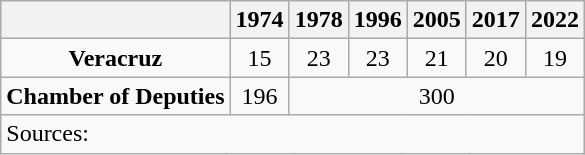<table class="wikitable" style="text-align: center">
<tr>
<th></th>
<th>1974</th>
<th>1978</th>
<th>1996</th>
<th>2005</th>
<th>2017</th>
<th>2022</th>
</tr>
<tr>
<td><strong>Veracruz</strong></td>
<td>15</td>
<td>23</td>
<td>23</td>
<td>21</td>
<td>20</td>
<td>19</td>
</tr>
<tr>
<td><strong>Chamber of Deputies</strong></td>
<td>196</td>
<td colspan=5>300</td>
</tr>
<tr>
<td colspan=7 style="text-align: left">Sources: </td>
</tr>
</table>
